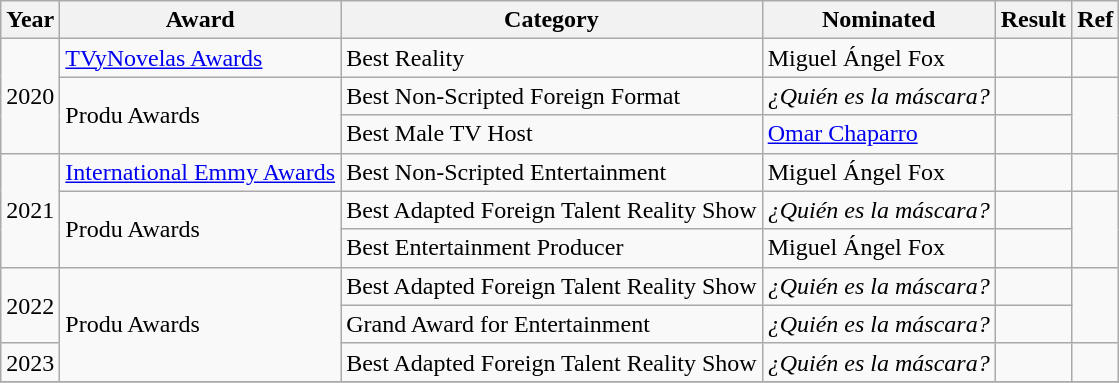<table class="wikitable plainrowheaders">
<tr>
<th scope="col">Year</th>
<th scope="col">Award</th>
<th scope="col">Category</th>
<th scope="col">Nominated</th>
<th scope="col">Result</th>
<th scope="col">Ref</th>
</tr>
<tr>
<td rowspan="3">2020</td>
<td><a href='#'>TVyNovelas Awards</a></td>
<td>Best Reality</td>
<td>Miguel Ángel Fox</td>
<td></td>
<td align="center"></td>
</tr>
<tr>
<td rowspan="2">Produ Awards</td>
<td>Best Non-Scripted Foreign Format</td>
<td><em>¿Quién es la máscara?</em></td>
<td></td>
<td align="center" rowspan="2"></td>
</tr>
<tr>
<td>Best Male TV Host</td>
<td><a href='#'>Omar Chaparro</a></td>
<td></td>
</tr>
<tr>
<td rowspan="3">2021</td>
<td><a href='#'>International Emmy Awards</a></td>
<td>Best Non-Scripted Entertainment</td>
<td>Miguel Ángel Fox</td>
<td></td>
<td align="center"></td>
</tr>
<tr>
<td rowspan="2">Produ Awards</td>
<td>Best Adapted Foreign Talent Reality Show</td>
<td><em>¿Quién es la máscara?</em></td>
<td></td>
<td align="center" rowspan="2"></td>
</tr>
<tr>
<td>Best Entertainment Producer</td>
<td>Miguel Ángel Fox</td>
<td></td>
</tr>
<tr>
<td rowspan="2">2022</td>
<td rowspan="3">Produ Awards</td>
<td>Best Adapted Foreign Talent Reality Show</td>
<td><em>¿Quién es la máscara?</em></td>
<td></td>
<td align="center" rowspan="2"></td>
</tr>
<tr>
<td>Grand Award for Entertainment</td>
<td><em>¿Quién es la máscara?</em></td>
<td></td>
</tr>
<tr>
<td>2023</td>
<td>Best Adapted Foreign Talent Reality Show</td>
<td><em>¿Quién es la máscara?</em></td>
<td></td>
<td align="center"></td>
</tr>
<tr>
</tr>
</table>
